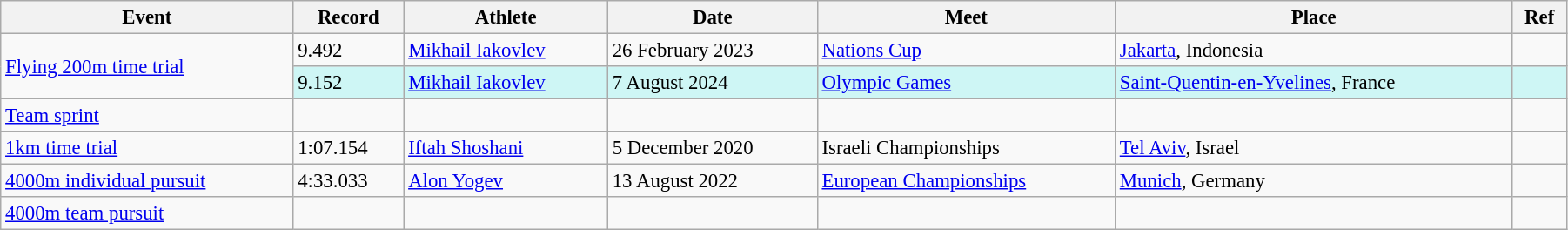<table class="wikitable" style="font-size:95%; width: 95%;">
<tr>
<th>Event</th>
<th>Record</th>
<th>Athlete</th>
<th>Date</th>
<th>Meet</th>
<th>Place</th>
<th>Ref</th>
</tr>
<tr>
<td rowspan=2><a href='#'>Flying 200m time trial</a></td>
<td>9.492</td>
<td><a href='#'>Mikhail Iakovlev</a></td>
<td>26 February 2023</td>
<td><a href='#'>Nations Cup</a></td>
<td><a href='#'>Jakarta</a>, Indonesia</td>
<td></td>
</tr>
<tr bgcolor=#CEF6F5>
<td>9.152</td>
<td><a href='#'>Mikhail Iakovlev</a></td>
<td>7 August 2024</td>
<td><a href='#'>Olympic Games</a></td>
<td><a href='#'>Saint-Quentin-en-Yvelines</a>, France</td>
<td></td>
</tr>
<tr>
<td><a href='#'>Team sprint</a></td>
<td></td>
<td></td>
<td></td>
<td></td>
<td></td>
<td></td>
</tr>
<tr>
<td><a href='#'>1km time trial</a></td>
<td>1:07.154</td>
<td><a href='#'>Iftah Shoshani</a></td>
<td>5 December 2020</td>
<td>Israeli Championships</td>
<td><a href='#'>Tel Aviv</a>, Israel</td>
<td></td>
</tr>
<tr>
<td><a href='#'>4000m individual pursuit</a></td>
<td>4:33.033</td>
<td><a href='#'>Alon Yogev</a></td>
<td>13 August 2022</td>
<td><a href='#'>European Championships</a></td>
<td><a href='#'>Munich</a>, Germany</td>
<td></td>
</tr>
<tr>
<td><a href='#'>4000m team pursuit</a></td>
<td></td>
<td></td>
<td></td>
<td></td>
<td></td>
<td></td>
</tr>
</table>
